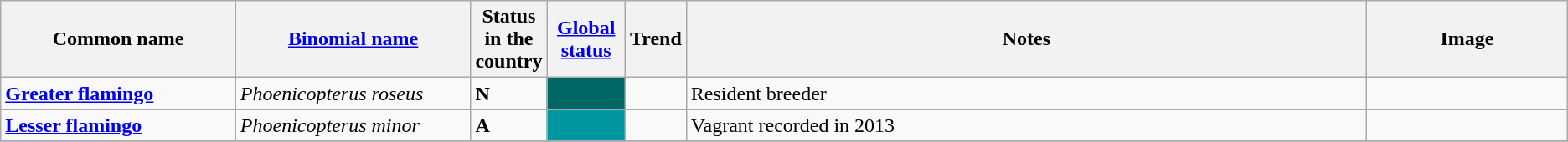<table class="wikitable sortable">
<tr>
<th width="15%">Common name</th>
<th width="15%"><a href='#'>Binomial name</a></th>
<th data-sort-type="number" width="1%">Status in the country</th>
<th width="5%"><a href='#'>Global status</a></th>
<th width="1%">Trend</th>
<th class="unsortable">Notes</th>
<th class="unsortable">Image</th>
</tr>
<tr>
<td><strong><a href='#'>Greater flamingo</a></strong></td>
<td><em>Phoenicopterus roseus</em></td>
<td><strong>N</strong></td>
<td align=center style="background: #006666"></td>
<td align=center></td>
<td>Resident breeder</td>
<td></td>
</tr>
<tr>
<td><strong><a href='#'>Lesser flamingo</a></strong></td>
<td><em>Phoenicopterus minor</em></td>
<td><strong>A</strong></td>
<td align=center style="background: #0097a0"></td>
<td align=center></td>
<td>Vagrant recorded in 2013</td>
<td></td>
</tr>
<tr>
</tr>
</table>
